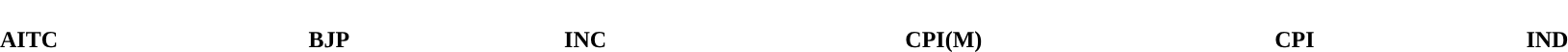<table style="width:100%; text-align:center;">
<tr style="color:white;">
<td style="background:"><strong>134</strong></td>
<td style="background:"><strong>3</strong></td>
<td style="background:"><strong>2</strong></td>
<td style="background:"><strong>1</strong></td>
<td style="background:"><strong>1</strong></td>
<td style="background:"><strong>3</strong></td>
</tr>
<tr>
<td><span><strong>AITC</strong></span></td>
<td><span><strong>BJP</strong></span></td>
<td><span><strong>INC</strong></span></td>
<td><span><strong>CPI(M)</strong></span></td>
<td><span><strong>CPI</strong></span></td>
<td><span><strong>IND</strong></span></td>
</tr>
</table>
